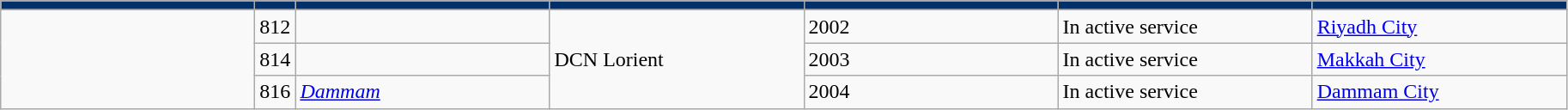<table class="wikitable">
<tr>
<th style="background:#002F6C" width="190"></th>
<th style="background:#002F6C"></th>
<th style="background:#002F6C" width="190"></th>
<th style="background:#002F6C" width="190"></th>
<th style="background:#002F6C" width="190"></th>
<th style="background:#002F6C" width="190"></th>
<th style="background:#002F6C" width="190"></th>
</tr>
<tr Status>
</tr>
<tr>
<td rowspan="3"></td>
<td>812</td>
<td></td>
<td rowspan="3">DCN Lorient</td>
<td>2002</td>
<td>In active service</td>
<td><a href='#'>Riyadh City</a></td>
</tr>
<tr>
<td>814</td>
<td></td>
<td>2003</td>
<td>In active service</td>
<td><a href='#'>Makkah City</a></td>
</tr>
<tr>
<td>816</td>
<td><em><a href='#'>Dammam</a></em></td>
<td>2004</td>
<td>In active service</td>
<td><a href='#'>Dammam City</a></td>
</tr>
</table>
